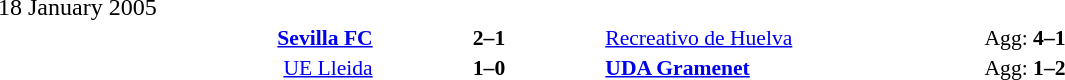<table width=100% cellspacing=1>
<tr>
<th width=20%></th>
<th width=12%></th>
<th width=20%></th>
<th></th>
</tr>
<tr>
<td>18 January 2005</td>
</tr>
<tr style=font-size:90%>
<td align=right><strong><a href='#'>Sevilla FC</a></strong></td>
<td align=center><strong>2–1</strong></td>
<td><a href='#'>Recreativo de Huelva</a></td>
<td>Agg: <strong>4–1</strong></td>
</tr>
<tr style=font-size:90%>
<td align=right><a href='#'>UE Lleida</a></td>
<td align=center><strong>1–0</strong></td>
<td><strong><a href='#'>UDA Gramenet</a></strong></td>
<td>Agg: <strong>1–2</strong> </td>
</tr>
</table>
